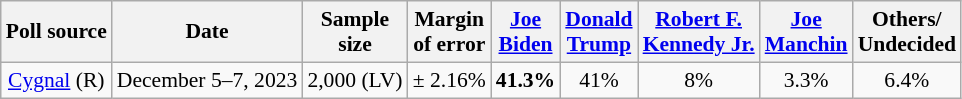<table class="wikitable sortable mw-datatable" style="text-align:center;font-size:90%;line-height:17px">
<tr>
<th>Poll source</th>
<th>Date</th>
<th>Sample<br>size</th>
<th>Margin<br>of error</th>
<th class="unsortable"><a href='#'>Joe<br>Biden</a><br><small></small></th>
<th class="unsortable"><a href='#'>Donald<br>Trump</a><br><small></small></th>
<th class="unsortable"><a href='#'>Robert F.<br>Kennedy Jr.</a><br><small></small></th>
<th class="unsortable"><a href='#'>Joe<br>Manchin</a><br><small></small></th>
<th class="unsortable">Others/<br>Undecided</th>
</tr>
<tr>
<td><a href='#'>Cygnal</a> (R)</td>
<td data-sort-value="2023-05-15">December 5–7, 2023</td>
<td>2,000 (LV)</td>
<td>± 2.16%</td>
<td><strong>41.3%</strong></td>
<td>41%</td>
<td>8%</td>
<td>3.3%</td>
<td>6.4%</td>
</tr>
</table>
